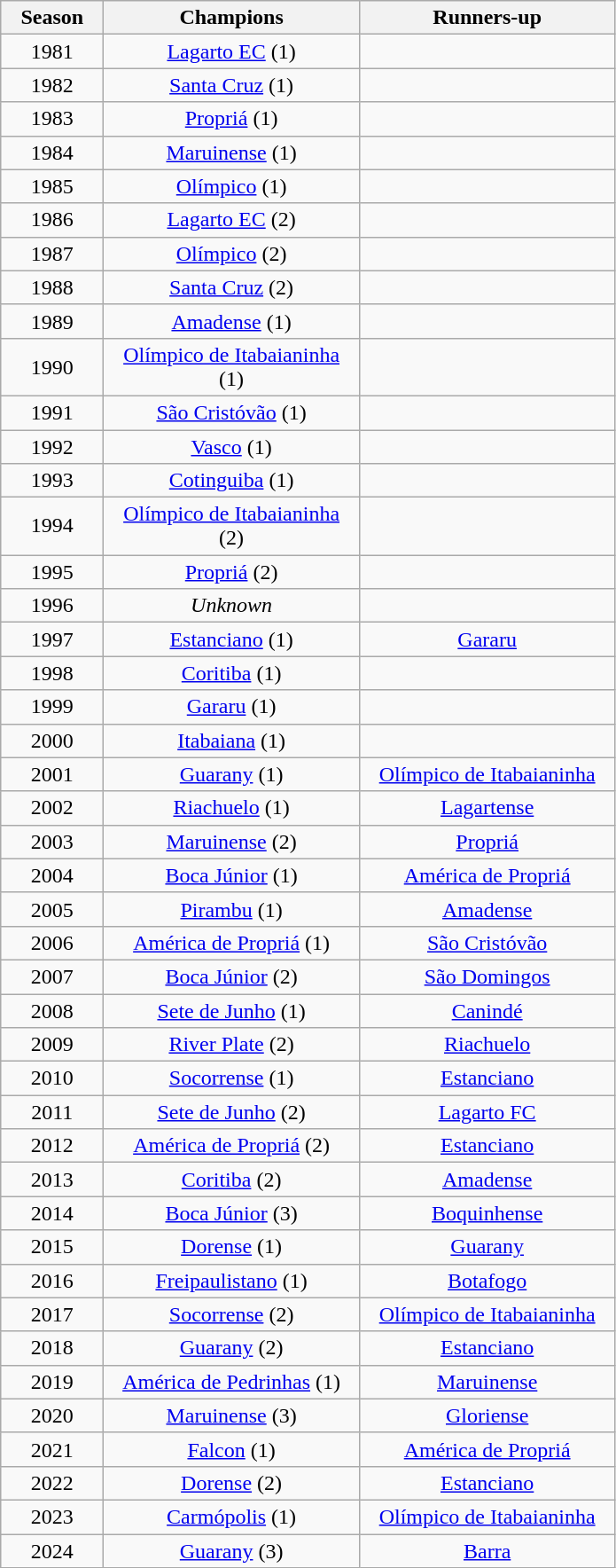<table class="wikitable" style="text-align:center; margin-left:1em;">
<tr>
<th style="width:70px">Season</th>
<th style="width:185px">Champions</th>
<th style="width:185px">Runners-up</th>
</tr>
<tr>
<td>1981</td>
<td><a href='#'>Lagarto EC</a> (1)</td>
<td></td>
</tr>
<tr>
<td>1982</td>
<td><a href='#'>Santa Cruz</a> (1)</td>
<td></td>
</tr>
<tr>
<td>1983</td>
<td><a href='#'>Propriá</a> (1)</td>
<td></td>
</tr>
<tr>
<td>1984</td>
<td><a href='#'>Maruinense</a> (1)</td>
<td></td>
</tr>
<tr>
<td>1985</td>
<td><a href='#'>Olímpico</a> (1)</td>
<td></td>
</tr>
<tr>
<td>1986</td>
<td><a href='#'>Lagarto EC</a> (2)</td>
<td></td>
</tr>
<tr>
<td>1987</td>
<td><a href='#'>Olímpico</a> (2)</td>
<td></td>
</tr>
<tr>
<td>1988</td>
<td><a href='#'>Santa Cruz</a> (2)</td>
<td></td>
</tr>
<tr>
<td>1989</td>
<td><a href='#'>Amadense</a> (1)</td>
<td></td>
</tr>
<tr>
<td>1990</td>
<td><a href='#'>Olímpico de Itabaianinha</a> (1)</td>
<td></td>
</tr>
<tr>
<td>1991</td>
<td><a href='#'>São Cristóvão</a> (1)</td>
<td></td>
</tr>
<tr>
<td>1992</td>
<td><a href='#'>Vasco</a> (1)</td>
<td></td>
</tr>
<tr>
<td>1993</td>
<td><a href='#'>Cotinguiba</a> (1)</td>
<td></td>
</tr>
<tr>
<td>1994</td>
<td><a href='#'>Olímpico de Itabaianinha</a> (2)</td>
<td></td>
</tr>
<tr>
<td>1995</td>
<td><a href='#'>Propriá</a> (2)</td>
<td></td>
</tr>
<tr>
<td>1996</td>
<td><em>Unknown</em></td>
<td></td>
</tr>
<tr>
<td>1997</td>
<td><a href='#'>Estanciano</a> (1)</td>
<td><a href='#'>Gararu</a></td>
</tr>
<tr>
<td>1998</td>
<td><a href='#'>Coritiba</a> (1)</td>
<td></td>
</tr>
<tr>
<td>1999</td>
<td><a href='#'>Gararu</a> (1)</td>
<td></td>
</tr>
<tr>
<td>2000</td>
<td><a href='#'>Itabaiana</a> (1)</td>
<td></td>
</tr>
<tr>
<td>2001</td>
<td><a href='#'>Guarany</a> (1)</td>
<td><a href='#'>Olímpico de Itabaianinha</a></td>
</tr>
<tr>
<td>2002</td>
<td><a href='#'>Riachuelo</a> (1)</td>
<td><a href='#'>Lagartense</a></td>
</tr>
<tr>
<td>2003</td>
<td><a href='#'>Maruinense</a> (2)</td>
<td><a href='#'>Propriá</a></td>
</tr>
<tr>
<td>2004</td>
<td><a href='#'>Boca Júnior</a> (1)</td>
<td><a href='#'>América de Propriá</a></td>
</tr>
<tr>
<td>2005</td>
<td><a href='#'>Pirambu</a> (1)</td>
<td><a href='#'>Amadense</a></td>
</tr>
<tr>
<td>2006</td>
<td><a href='#'>América de Propriá</a> (1)</td>
<td><a href='#'>São Cristóvão</a></td>
</tr>
<tr>
<td>2007</td>
<td><a href='#'>Boca Júnior</a> (2)</td>
<td><a href='#'>São Domingos</a></td>
</tr>
<tr>
<td>2008</td>
<td><a href='#'>Sete de Junho</a> (1)</td>
<td><a href='#'>Canindé</a></td>
</tr>
<tr>
<td>2009</td>
<td><a href='#'>River Plate</a> (2)</td>
<td><a href='#'>Riachuelo</a></td>
</tr>
<tr>
<td>2010</td>
<td><a href='#'>Socorrense</a> (1)</td>
<td><a href='#'>Estanciano</a></td>
</tr>
<tr>
<td>2011</td>
<td><a href='#'>Sete de Junho</a> (2)</td>
<td><a href='#'>Lagarto FC</a></td>
</tr>
<tr>
<td>2012</td>
<td><a href='#'>América de Propriá</a> (2)</td>
<td><a href='#'>Estanciano</a></td>
</tr>
<tr>
<td>2013</td>
<td><a href='#'>Coritiba</a> (2)</td>
<td><a href='#'>Amadense</a></td>
</tr>
<tr>
<td>2014</td>
<td><a href='#'>Boca Júnior</a> (3)</td>
<td><a href='#'>Boquinhense</a></td>
</tr>
<tr>
<td>2015</td>
<td><a href='#'>Dorense</a> (1)</td>
<td><a href='#'>Guarany</a></td>
</tr>
<tr>
<td>2016</td>
<td><a href='#'>Freipaulistano</a> (1)</td>
<td><a href='#'>Botafogo</a></td>
</tr>
<tr>
<td>2017</td>
<td><a href='#'>Socorrense</a> (2)</td>
<td><a href='#'>Olímpico de Itabaianinha</a></td>
</tr>
<tr>
<td>2018</td>
<td><a href='#'>Guarany</a> (2)</td>
<td><a href='#'>Estanciano</a></td>
</tr>
<tr>
<td>2019</td>
<td><a href='#'>América de Pedrinhas</a> (1)</td>
<td><a href='#'>Maruinense</a></td>
</tr>
<tr>
<td>2020</td>
<td><a href='#'>Maruinense</a> (3)</td>
<td><a href='#'>Gloriense</a></td>
</tr>
<tr>
<td>2021</td>
<td><a href='#'>Falcon</a> (1)</td>
<td><a href='#'>América de Propriá</a></td>
</tr>
<tr>
<td>2022</td>
<td><a href='#'>Dorense</a> (2)</td>
<td><a href='#'>Estanciano</a></td>
</tr>
<tr>
<td>2023</td>
<td><a href='#'>Carmópolis</a> (1)</td>
<td><a href='#'>Olímpico de Itabaianinha</a></td>
</tr>
<tr>
<td>2024</td>
<td><a href='#'>Guarany</a> (3)</td>
<td><a href='#'>Barra</a></td>
</tr>
</table>
